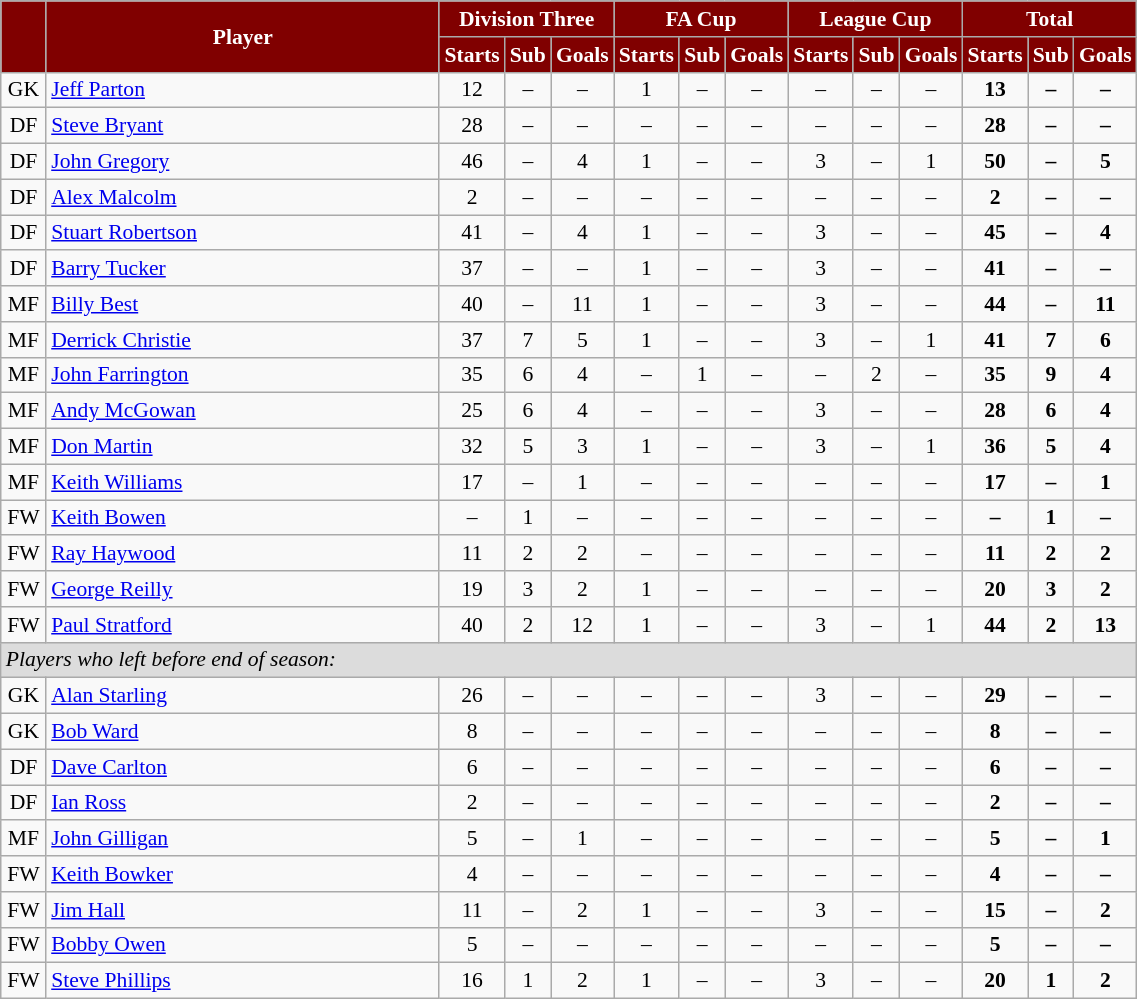<table class="wikitable"  style="text-align:center; font-size:90%; width:60%;">
<tr>
<th rowspan="2" style="background:maroon; color:white;  width: 4%"></th>
<th rowspan="2" style="background:maroon; color:white; ">Player</th>
<th colspan="3" style="background:maroon; color:white; ">Division Three</th>
<th colspan="3" style="background:maroon; color:white; ">FA Cup</th>
<th colspan="3" style="background:maroon; color:white; ">League Cup</th>
<th colspan="3" style="background:maroon; color:white; ">Total</th>
</tr>
<tr>
<th style="background:maroon; color:white;  width: 4%;">Starts</th>
<th style="background:maroon; color:white;  width: 4%;">Sub</th>
<th style="background:maroon; color:white;  width: 4%;">Goals</th>
<th style="background:maroon; color:white;  width: 4%;">Starts</th>
<th style="background:maroon; color:white;  width: 4%;">Sub</th>
<th style="background:maroon; color:white;  width: 4%;">Goals</th>
<th style="background:maroon; color:white;  width: 4%;">Starts</th>
<th style="background:maroon; color:white;  width: 4%;">Sub</th>
<th style="background:maroon; color:white;  width: 4%;">Goals</th>
<th style="background:maroon; color:white;  width: 4%;">Starts</th>
<th style="background:maroon; color:white;  width: 4%;">Sub</th>
<th style="background:maroon; color:white;  width: 4%;">Goals</th>
</tr>
<tr>
<td>GK</td>
<td style="text-align:left;"><a href='#'>Jeff Parton</a></td>
<td>12</td>
<td>–</td>
<td>–</td>
<td>1</td>
<td>–</td>
<td>–</td>
<td>–</td>
<td>–</td>
<td>–</td>
<td><strong>13</strong></td>
<td><strong>–</strong></td>
<td><strong>–</strong></td>
</tr>
<tr>
<td>DF</td>
<td style="text-align:left;"><a href='#'>Steve Bryant</a></td>
<td>28</td>
<td>–</td>
<td>–</td>
<td>–</td>
<td>–</td>
<td>–</td>
<td>–</td>
<td>–</td>
<td>–</td>
<td><strong>28</strong></td>
<td><strong>–</strong></td>
<td><strong>–</strong></td>
</tr>
<tr>
<td>DF</td>
<td style="text-align:left;"><a href='#'>John Gregory</a></td>
<td>46</td>
<td>–</td>
<td>4</td>
<td>1</td>
<td>–</td>
<td>–</td>
<td>3</td>
<td>–</td>
<td>1</td>
<td><strong>50</strong></td>
<td><strong>–</strong></td>
<td><strong>5</strong></td>
</tr>
<tr>
<td>DF</td>
<td style="text-align:left;"><a href='#'>Alex Malcolm</a></td>
<td>2</td>
<td>–</td>
<td>–</td>
<td>–</td>
<td>–</td>
<td>–</td>
<td>–</td>
<td>–</td>
<td>–</td>
<td><strong>2</strong></td>
<td><strong>–</strong></td>
<td><strong>–</strong></td>
</tr>
<tr>
<td>DF</td>
<td style="text-align:left;"><a href='#'>Stuart Robertson</a></td>
<td>41</td>
<td>–</td>
<td>4</td>
<td>1</td>
<td>–</td>
<td>–</td>
<td>3</td>
<td>–</td>
<td>–</td>
<td><strong>45</strong></td>
<td><strong>–</strong></td>
<td><strong>4</strong></td>
</tr>
<tr>
<td>DF</td>
<td style="text-align:left;"><a href='#'>Barry Tucker</a></td>
<td>37</td>
<td>–</td>
<td>–</td>
<td>1</td>
<td>–</td>
<td>–</td>
<td>3</td>
<td>–</td>
<td>–</td>
<td><strong>41</strong></td>
<td><strong>–</strong></td>
<td><strong>–</strong></td>
</tr>
<tr>
<td>MF</td>
<td style="text-align:left;"><a href='#'>Billy Best</a></td>
<td>40</td>
<td>–</td>
<td>11</td>
<td>1</td>
<td>–</td>
<td>–</td>
<td>3</td>
<td>–</td>
<td>–</td>
<td><strong>44</strong></td>
<td><strong>–</strong></td>
<td><strong>11</strong></td>
</tr>
<tr>
<td>MF</td>
<td style="text-align:left;"><a href='#'>Derrick Christie</a></td>
<td>37</td>
<td>7</td>
<td>5</td>
<td>1</td>
<td>–</td>
<td>–</td>
<td>3</td>
<td>–</td>
<td>1</td>
<td><strong>41</strong></td>
<td><strong>7</strong></td>
<td><strong>6</strong></td>
</tr>
<tr>
<td>MF</td>
<td style="text-align:left;"><a href='#'>John Farrington</a></td>
<td>35</td>
<td>6</td>
<td>4</td>
<td>–</td>
<td>1</td>
<td>–</td>
<td>–</td>
<td>2</td>
<td>–</td>
<td><strong>35</strong></td>
<td><strong>9</strong></td>
<td><strong>4</strong></td>
</tr>
<tr>
<td>MF</td>
<td style="text-align:left;"><a href='#'>Andy McGowan</a></td>
<td>25</td>
<td>6</td>
<td>4</td>
<td>–</td>
<td>–</td>
<td>–</td>
<td>3</td>
<td>–</td>
<td>–</td>
<td><strong>28</strong></td>
<td><strong>6</strong></td>
<td><strong>4</strong></td>
</tr>
<tr>
<td>MF</td>
<td style="text-align:left;"><a href='#'>Don Martin</a></td>
<td>32</td>
<td>5</td>
<td>3</td>
<td>1</td>
<td>–</td>
<td>–</td>
<td>3</td>
<td>–</td>
<td>1</td>
<td><strong>36</strong></td>
<td><strong>5</strong></td>
<td><strong>4</strong></td>
</tr>
<tr>
<td>MF</td>
<td style="text-align:left;"><a href='#'>Keith Williams</a></td>
<td>17</td>
<td>–</td>
<td>1</td>
<td>–</td>
<td>–</td>
<td>–</td>
<td>–</td>
<td>–</td>
<td>–</td>
<td><strong>17</strong></td>
<td><strong>–</strong></td>
<td><strong>1</strong></td>
</tr>
<tr>
<td>FW</td>
<td style="text-align:left;"><a href='#'>Keith Bowen</a></td>
<td>–</td>
<td>1</td>
<td>–</td>
<td>–</td>
<td>–</td>
<td>–</td>
<td>–</td>
<td>–</td>
<td>–</td>
<td><strong>–</strong></td>
<td><strong>1</strong></td>
<td><strong>–</strong></td>
</tr>
<tr>
<td>FW</td>
<td style="text-align:left;"><a href='#'>Ray Haywood</a></td>
<td>11</td>
<td>2</td>
<td>2</td>
<td>–</td>
<td>–</td>
<td>–</td>
<td>–</td>
<td>–</td>
<td>–</td>
<td><strong>11</strong></td>
<td><strong>2</strong></td>
<td><strong>2</strong></td>
</tr>
<tr>
<td>FW</td>
<td style="text-align:left;"><a href='#'>George Reilly</a></td>
<td>19</td>
<td>3</td>
<td>2</td>
<td>1</td>
<td>–</td>
<td>–</td>
<td>–</td>
<td>–</td>
<td>–</td>
<td><strong>20</strong></td>
<td><strong>3</strong></td>
<td><strong>2</strong></td>
</tr>
<tr>
<td>FW</td>
<td style="text-align:left;"><a href='#'>Paul Stratford</a></td>
<td>40</td>
<td>2</td>
<td>12</td>
<td>1</td>
<td>–</td>
<td>–</td>
<td>3</td>
<td>–</td>
<td>1</td>
<td><strong>44</strong></td>
<td><strong>2</strong></td>
<td><strong>13</strong></td>
</tr>
<tr>
<td colspan="20" style="background:#dcdcdc; text-align:left;"><em>Players who left before end of season:</em></td>
</tr>
<tr>
<td>GK</td>
<td style="text-align:left;"><a href='#'>Alan Starling</a></td>
<td>26</td>
<td>–</td>
<td>–</td>
<td>–</td>
<td>–</td>
<td>–</td>
<td>3</td>
<td>–</td>
<td>–</td>
<td><strong>29</strong></td>
<td><strong>–</strong></td>
<td><strong>–</strong></td>
</tr>
<tr>
<td>GK</td>
<td style="text-align:left;"><a href='#'>Bob Ward</a></td>
<td>8</td>
<td>–</td>
<td>–</td>
<td>–</td>
<td>–</td>
<td>–</td>
<td>–</td>
<td>–</td>
<td>–</td>
<td><strong>8</strong></td>
<td><strong>–</strong></td>
<td><strong>–</strong></td>
</tr>
<tr>
<td>DF</td>
<td style="text-align:left;"><a href='#'>Dave Carlton</a></td>
<td>6</td>
<td>–</td>
<td>–</td>
<td>–</td>
<td>–</td>
<td>–</td>
<td>–</td>
<td>–</td>
<td>–</td>
<td><strong>6</strong></td>
<td><strong>–</strong></td>
<td><strong>–</strong></td>
</tr>
<tr>
<td>DF</td>
<td style="text-align:left;"><a href='#'>Ian Ross</a></td>
<td>2</td>
<td>–</td>
<td>–</td>
<td>–</td>
<td>–</td>
<td>–</td>
<td>–</td>
<td>–</td>
<td>–</td>
<td><strong>2</strong></td>
<td><strong>–</strong></td>
<td><strong>–</strong></td>
</tr>
<tr>
<td>MF</td>
<td style="text-align:left;"><a href='#'>John Gilligan</a></td>
<td>5</td>
<td>–</td>
<td>1</td>
<td>–</td>
<td>–</td>
<td>–</td>
<td>–</td>
<td>–</td>
<td>–</td>
<td><strong>5</strong></td>
<td><strong>–</strong></td>
<td><strong>1</strong></td>
</tr>
<tr>
<td>FW</td>
<td style="text-align:left;"><a href='#'>Keith Bowker</a></td>
<td>4</td>
<td>–</td>
<td>–</td>
<td>–</td>
<td>–</td>
<td>–</td>
<td>–</td>
<td>–</td>
<td>–</td>
<td><strong>4</strong></td>
<td><strong>–</strong></td>
<td><strong>–</strong></td>
</tr>
<tr>
<td>FW</td>
<td style="text-align:left;"><a href='#'>Jim Hall</a></td>
<td>11</td>
<td>–</td>
<td>2</td>
<td>1</td>
<td>–</td>
<td>–</td>
<td>3</td>
<td>–</td>
<td>–</td>
<td><strong>15</strong></td>
<td><strong>–</strong></td>
<td><strong>2</strong></td>
</tr>
<tr>
<td>FW</td>
<td style="text-align:left;"><a href='#'>Bobby Owen</a></td>
<td>5</td>
<td>–</td>
<td>–</td>
<td>–</td>
<td>–</td>
<td>–</td>
<td>–</td>
<td>–</td>
<td>–</td>
<td><strong>5</strong></td>
<td><strong>–</strong></td>
<td><strong>–</strong></td>
</tr>
<tr>
<td>FW</td>
<td style="text-align:left;"><a href='#'>Steve Phillips</a></td>
<td>16</td>
<td>1</td>
<td>2</td>
<td>1</td>
<td>–</td>
<td>–</td>
<td>3</td>
<td>–</td>
<td>–</td>
<td><strong>20</strong></td>
<td><strong>1</strong></td>
<td><strong>2</strong></td>
</tr>
</table>
